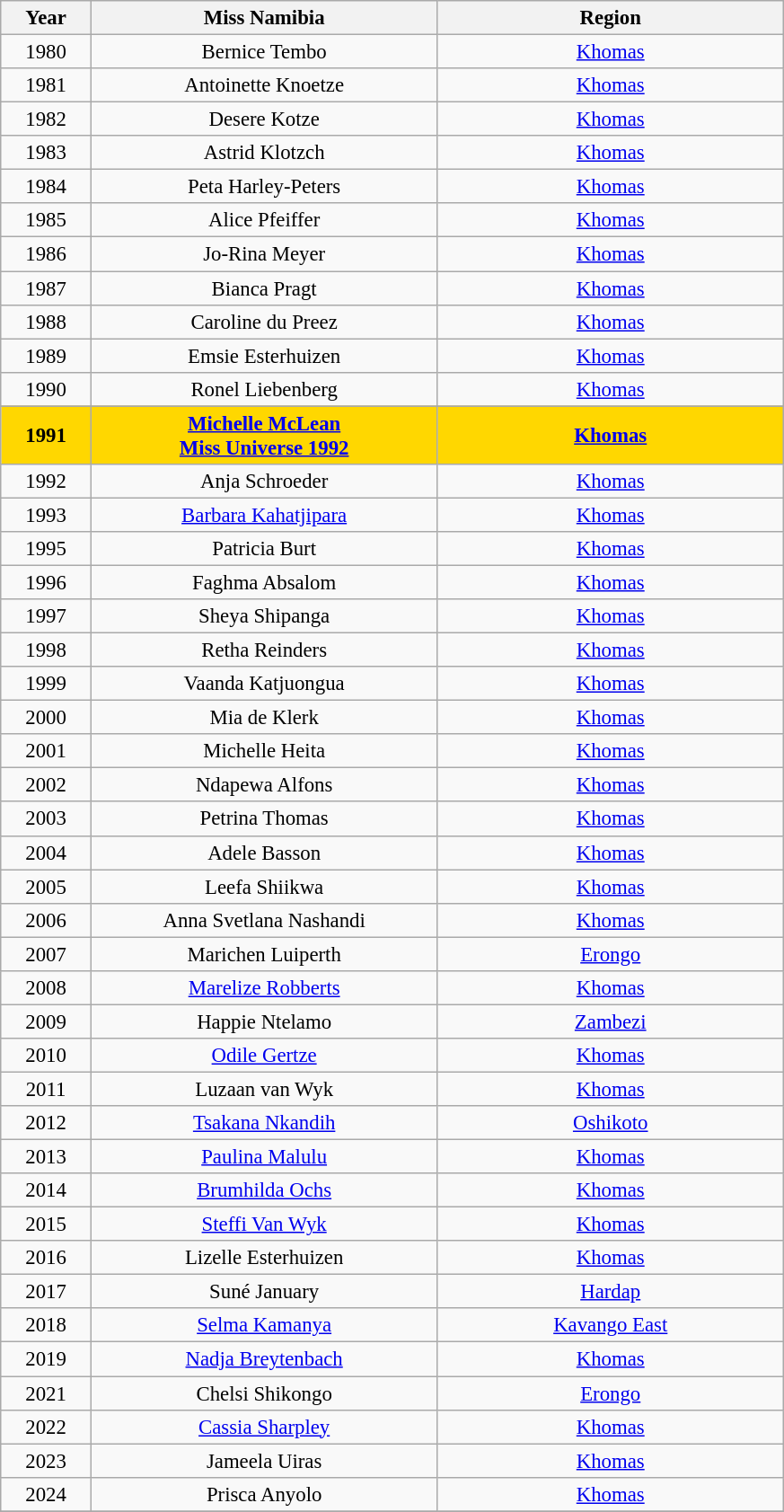<table class="wikitable sortable" style="font-size: 95%; text-align:center">
<tr>
<th width="60">Year</th>
<th width="250">Miss Namibia</th>
<th width="250">Region</th>
</tr>
<tr>
<td>1980</td>
<td>Bernice Tembo</td>
<td><a href='#'>Khomas</a></td>
</tr>
<tr>
<td>1981</td>
<td>Antoinette Knoetze</td>
<td><a href='#'>Khomas</a></td>
</tr>
<tr>
<td>1982</td>
<td>Desere Kotze</td>
<td><a href='#'>Khomas</a></td>
</tr>
<tr>
<td>1983</td>
<td>Astrid Klotzch</td>
<td><a href='#'>Khomas</a></td>
</tr>
<tr>
<td>1984</td>
<td>Peta Harley-Peters</td>
<td><a href='#'>Khomas</a></td>
</tr>
<tr>
<td>1985</td>
<td>Alice Pfeiffer</td>
<td><a href='#'>Khomas</a></td>
</tr>
<tr>
<td>1986</td>
<td>Jo-Rina Meyer</td>
<td><a href='#'>Khomas</a></td>
</tr>
<tr>
<td>1987</td>
<td>Bianca Pragt</td>
<td><a href='#'>Khomas</a></td>
</tr>
<tr>
<td>1988</td>
<td>Caroline du Preez</td>
<td><a href='#'>Khomas</a></td>
</tr>
<tr>
<td>1989</td>
<td>Emsie Esterhuizen</td>
<td><a href='#'>Khomas</a></td>
</tr>
<tr>
<td>1990</td>
<td>Ronel Liebenberg</td>
<td><a href='#'>Khomas</a></td>
</tr>
<tr>
</tr>
<tr style="background-color:gold; font-weight: bold ">
<td>1991</td>
<td><a href='#'>Michelle McLean</a><br><a href='#'>Miss Universe 1992</a></td>
<td><a href='#'>Khomas</a></td>
</tr>
<tr>
<td>1992</td>
<td>Anja Schroeder</td>
<td><a href='#'>Khomas</a></td>
</tr>
<tr>
<td>1993</td>
<td><a href='#'>Barbara Kahatjipara</a></td>
<td><a href='#'>Khomas</a></td>
</tr>
<tr>
<td>1995</td>
<td>Patricia Burt</td>
<td><a href='#'>Khomas</a></td>
</tr>
<tr>
<td>1996</td>
<td>Faghma Absalom</td>
<td><a href='#'>Khomas</a></td>
</tr>
<tr>
<td>1997</td>
<td>Sheya Shipanga</td>
<td><a href='#'>Khomas</a></td>
</tr>
<tr>
<td>1998</td>
<td>Retha Reinders</td>
<td><a href='#'>Khomas</a></td>
</tr>
<tr>
<td>1999</td>
<td>Vaanda Katjuongua</td>
<td><a href='#'>Khomas</a></td>
</tr>
<tr>
<td>2000</td>
<td>Mia de Klerk</td>
<td><a href='#'>Khomas</a></td>
</tr>
<tr>
<td>2001</td>
<td>Michelle Heita</td>
<td><a href='#'>Khomas</a></td>
</tr>
<tr>
<td>2002</td>
<td>Ndapewa Alfons</td>
<td><a href='#'>Khomas</a></td>
</tr>
<tr>
<td>2003</td>
<td>Petrina Thomas</td>
<td><a href='#'>Khomas</a></td>
</tr>
<tr>
<td>2004</td>
<td>Adele Basson</td>
<td><a href='#'>Khomas</a></td>
</tr>
<tr>
<td>2005</td>
<td>Leefa Shiikwa</td>
<td><a href='#'>Khomas</a></td>
</tr>
<tr>
<td>2006</td>
<td>Anna Svetlana Nashandi</td>
<td><a href='#'>Khomas</a></td>
</tr>
<tr>
<td>2007</td>
<td>Marichen Luiperth</td>
<td><a href='#'>Erongo</a></td>
</tr>
<tr>
<td>2008</td>
<td><a href='#'>Marelize Robberts</a></td>
<td><a href='#'>Khomas</a></td>
</tr>
<tr>
<td>2009</td>
<td>Happie Ntelamo</td>
<td><a href='#'>Zambezi</a></td>
</tr>
<tr>
<td>2010</td>
<td><a href='#'>Odile Gertze</a></td>
<td><a href='#'>Khomas</a></td>
</tr>
<tr>
<td>2011</td>
<td>Luzaan van Wyk</td>
<td><a href='#'>Khomas</a></td>
</tr>
<tr>
<td>2012</td>
<td><a href='#'>Tsakana Nkandih</a></td>
<td><a href='#'>Oshikoto</a></td>
</tr>
<tr>
<td>2013</td>
<td><a href='#'>Paulina Malulu</a></td>
<td><a href='#'>Khomas</a></td>
</tr>
<tr>
<td>2014</td>
<td><a href='#'>Brumhilda Ochs</a></td>
<td><a href='#'>Khomas</a></td>
</tr>
<tr>
<td>2015</td>
<td><a href='#'>Steffi Van Wyk</a></td>
<td><a href='#'>Khomas</a></td>
</tr>
<tr>
<td>2016</td>
<td>Lizelle Esterhuizen</td>
<td><a href='#'>Khomas</a></td>
</tr>
<tr>
<td>2017</td>
<td>Suné January</td>
<td><a href='#'>Hardap</a></td>
</tr>
<tr>
<td>2018</td>
<td><a href='#'>Selma Kamanya</a></td>
<td><a href='#'>Kavango East</a></td>
</tr>
<tr>
<td>2019</td>
<td><a href='#'>Nadja Breytenbach</a></td>
<td><a href='#'>Khomas</a></td>
</tr>
<tr>
<td>2021</td>
<td>Chelsi Shikongo</td>
<td><a href='#'>Erongo</a></td>
</tr>
<tr>
<td>2022</td>
<td><a href='#'>Cassia Sharpley</a></td>
<td><a href='#'>Khomas</a></td>
</tr>
<tr>
<td>2023</td>
<td>Jameela Uiras</td>
<td><a href='#'>Khomas</a></td>
</tr>
<tr>
<td>2024</td>
<td>Prisca Anyolo</td>
<td><a href='#'>Khomas</a></td>
</tr>
<tr>
</tr>
</table>
